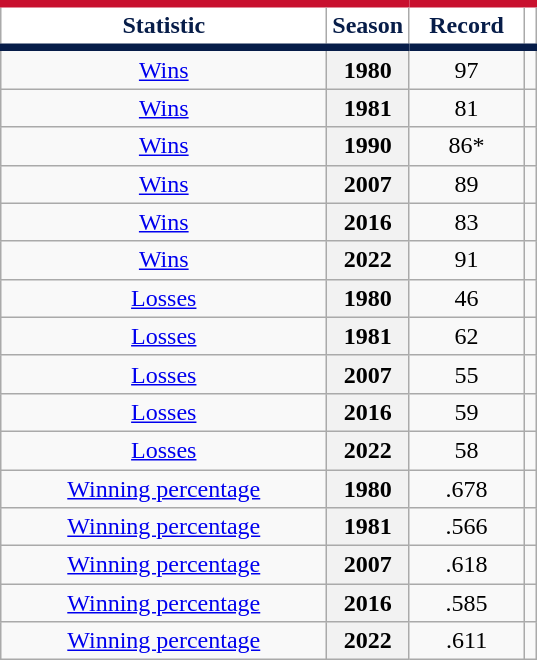<table class="wikitable sortable plainrowheaders" style="text-align:center">
<tr>
<th width="210px" scope="col" style="background-color:#ffffff; border-top:#c8102e 5px solid; border-bottom:#071d49 5px solid; color:#071d49">Statistic</th>
<th scope="col" style="background-color:#ffffff; border-top:#c8102e 5px solid; border-bottom:#071d49 5px solid; color:#071d49">Season</th>
<th width="70px" class="unsortable" scope="col" style="background-color:#ffffff; border-top:#c8102e 5px solid; border-bottom:#071d49 5px solid; color:#071d49">Record</th>
<th class="unsortable" scope="col" style="background-color:#ffffff; border-top:#c8102e 5px solid; border-bottom:#071d49 5px solid; color:#071d49"></th>
</tr>
<tr>
<td><a href='#'>Wins</a></td>
<th scope="row" style="text-align:center">1980</th>
<td>97</td>
<td></td>
</tr>
<tr>
<td><a href='#'>Wins</a></td>
<th scope="row" style="text-align:center">1981</th>
<td>81</td>
<td></td>
</tr>
<tr>
<td><a href='#'>Wins</a></td>
<th scope="row" style="text-align:center">1990</th>
<td>86*</td>
<td></td>
</tr>
<tr>
<td><a href='#'>Wins</a></td>
<th scope="row" style="text-align:center">2007</th>
<td>89</td>
<td></td>
</tr>
<tr>
<td><a href='#'>Wins</a></td>
<th scope="row" style="text-align:center">2016</th>
<td>83</td>
<td></td>
</tr>
<tr>
<td><a href='#'>Wins</a></td>
<th scope="row" style="text-align:center">2022</th>
<td>91</td>
<td></td>
</tr>
<tr>
<td><a href='#'>Losses</a></td>
<th scope="row" style="text-align:center">1980</th>
<td>46</td>
<td></td>
</tr>
<tr>
<td><a href='#'>Losses</a></td>
<th scope="row" style="text-align:center">1981</th>
<td>62</td>
<td></td>
</tr>
<tr>
<td><a href='#'>Losses</a></td>
<th scope="row" style="text-align:center">2007</th>
<td>55</td>
<td></td>
</tr>
<tr>
<td><a href='#'>Losses</a></td>
<th scope="row" style="text-align:center">2016</th>
<td>59</td>
<td></td>
</tr>
<tr>
<td><a href='#'>Losses</a></td>
<th scope="row" style="text-align:center">2022</th>
<td>58</td>
<td></td>
</tr>
<tr>
<td><a href='#'>Winning percentage</a></td>
<th scope="row" style="text-align:center">1980</th>
<td>.678</td>
<td></td>
</tr>
<tr>
<td><a href='#'>Winning percentage</a></td>
<th scope="row" style="text-align:center">1981</th>
<td>.566</td>
<td></td>
</tr>
<tr>
<td><a href='#'>Winning percentage</a></td>
<th scope="row" style="text-align:center">2007</th>
<td>.618</td>
<td></td>
</tr>
<tr>
<td><a href='#'>Winning percentage</a></td>
<th scope="row" style="text-align:center">2016</th>
<td>.585</td>
<td></td>
</tr>
<tr>
<td><a href='#'>Winning percentage</a></td>
<th scope="row" style="text-align:center">2022</th>
<td>.611</td>
<td></td>
</tr>
</table>
